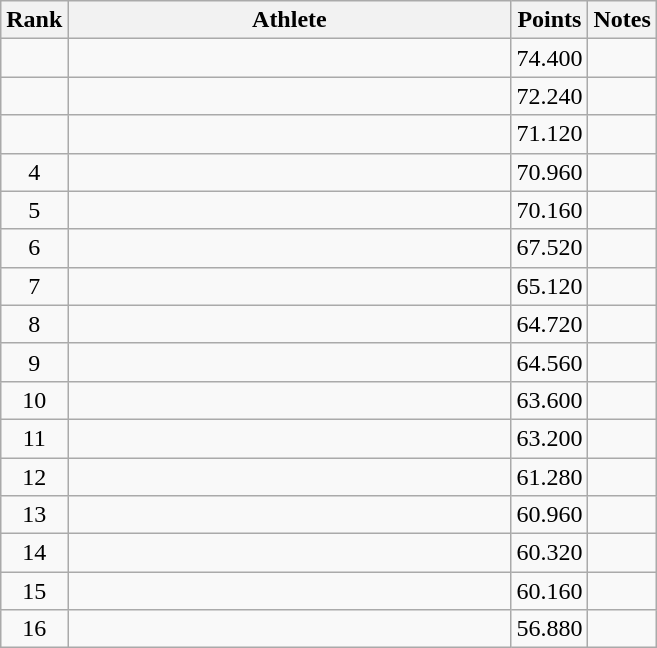<table class="wikitable" style="text-align:center">
<tr>
<th>Rank</th>
<th Style="width:18em">Athlete</th>
<th>Points</th>
<th>Notes</th>
</tr>
<tr>
<td></td>
<td style="text-align:left"></td>
<td>74.400</td>
<td></td>
</tr>
<tr>
<td></td>
<td style="text-align:left"></td>
<td>72.240</td>
<td></td>
</tr>
<tr>
<td></td>
<td style="text-align:left"></td>
<td>71.120</td>
<td></td>
</tr>
<tr>
<td>4</td>
<td style="text-align:left"></td>
<td>70.960</td>
<td></td>
</tr>
<tr>
<td>5</td>
<td style="text-align:left"></td>
<td>70.160</td>
<td></td>
</tr>
<tr>
<td>6</td>
<td style="text-align:left"></td>
<td>67.520</td>
<td></td>
</tr>
<tr>
<td>7</td>
<td style="text-align:left"></td>
<td>65.120</td>
<td></td>
</tr>
<tr>
<td>8</td>
<td style="text-align:left"></td>
<td>64.720</td>
<td></td>
</tr>
<tr>
<td>9</td>
<td style="text-align:left"></td>
<td>64.560</td>
<td></td>
</tr>
<tr>
<td>10</td>
<td style="text-align:left"></td>
<td>63.600</td>
<td></td>
</tr>
<tr>
<td>11</td>
<td style="text-align:left"></td>
<td>63.200</td>
<td></td>
</tr>
<tr>
<td>12</td>
<td style="text-align:left"></td>
<td>61.280</td>
<td></td>
</tr>
<tr>
<td>13</td>
<td style="text-align:left"></td>
<td>60.960</td>
<td></td>
</tr>
<tr>
<td>14</td>
<td style="text-align:left"></td>
<td>60.320</td>
<td></td>
</tr>
<tr>
<td>15</td>
<td style="text-align:left"></td>
<td>60.160</td>
<td></td>
</tr>
<tr>
<td>16</td>
<td style="text-align:left"></td>
<td>56.880</td>
<td></td>
</tr>
</table>
